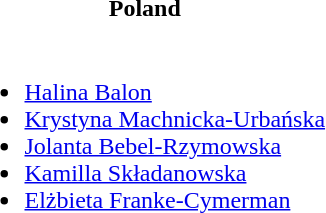<table>
<tr>
<th>Poland</th>
</tr>
<tr>
<td><br><ul><li><a href='#'>Halina Balon</a></li><li><a href='#'>Krystyna Machnicka-Urbańska</a></li><li><a href='#'>Jolanta Bebel-Rzymowska</a></li><li><a href='#'>Kamilla Składanowska</a></li><li><a href='#'>Elżbieta Franke-Cymerman</a></li></ul></td>
</tr>
</table>
